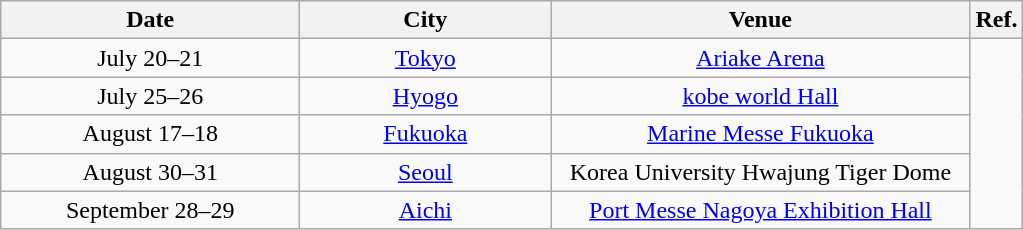<table class="wikitable" style="text-align:center;">
<tr>
<th scope="col" style="width:12em;">Date</th>
<th scope="col" style="width:10em;">City</th>
<th scope="col" style="width:17em;">Venue</th>
<th>Ref.</th>
</tr>
<tr>
<td>July 20–21</td>
<td><a href='#'>Tokyo</a></td>
<td><a href='#'>Ariake Arena</a></td>
<td rowspan="5"></td>
</tr>
<tr>
<td>July 25–26</td>
<td><a href='#'>Hyogo</a></td>
<td><a href='#'>kobe world Hall</a></td>
</tr>
<tr>
<td>August 17–18</td>
<td><a href='#'>Fukuoka</a></td>
<td><a href='#'>Marine Messe Fukuoka</a></td>
</tr>
<tr>
<td>August 30–31</td>
<td><a href='#'>Seoul</a></td>
<td>Korea University Hwajung Tiger Dome</td>
</tr>
<tr>
<td>September 28–29</td>
<td><a href='#'>Aichi</a></td>
<td><a href='#'>Port Messe Nagoya Exhibition Hall</a></td>
</tr>
</table>
